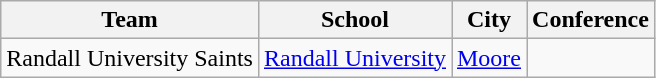<table class="sortable wikitable">
<tr>
<th>Team</th>
<th>School</th>
<th>City</th>
<th>Conference</th>
</tr>
<tr>
<td>Randall University Saints</td>
<td><a href='#'>Randall University</a></td>
<td><a href='#'>Moore</a></td>
<td></td>
</tr>
</table>
